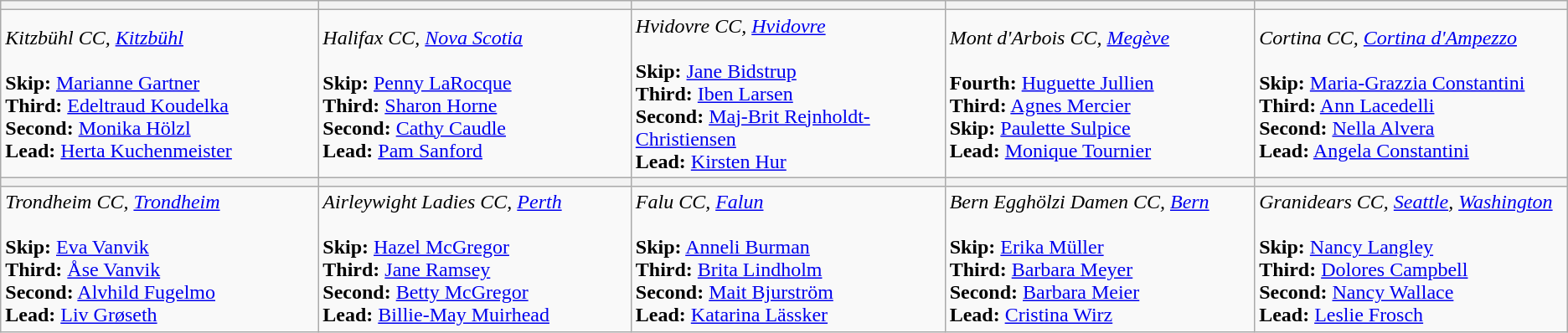<table class="wikitable">
<tr>
<th bgcolor="#efefef" width="275"></th>
<th bgcolor="#efefef" width="275"></th>
<th bgcolor="#efefef" width="275"></th>
<th bgcolor="#efefef" width="275"></th>
<th bgcolor="#efefef" width="275"></th>
</tr>
<tr>
<td><em>Kitzbühl CC, <a href='#'>Kitzbühl</a></em><br><br><strong>Skip:</strong> <a href='#'>Marianne Gartner</a><br>
<strong>Third:</strong> <a href='#'>Edeltraud Koudelka</a><br>
<strong>Second:</strong> <a href='#'>Monika Hölzl</a><br>
<strong>Lead:</strong> <a href='#'>Herta Kuchenmeister</a></td>
<td><em>Halifax CC, <a href='#'>Nova Scotia</a></em><br><br><strong>Skip:</strong> <a href='#'>Penny LaRocque</a><br>
<strong>Third:</strong> <a href='#'>Sharon Horne</a><br>
<strong>Second:</strong> <a href='#'>Cathy Caudle</a><br>
<strong>Lead:</strong> <a href='#'>Pam Sanford</a></td>
<td><em>Hvidovre CC, <a href='#'>Hvidovre</a></em><br><br><strong>Skip:</strong> <a href='#'>Jane Bidstrup</a><br>
<strong>Third:</strong> <a href='#'>Iben Larsen</a><br>
<strong>Second:</strong> <a href='#'>Maj-Brit Rejnholdt-Christiensen</a><br>
<strong>Lead:</strong> <a href='#'>Kirsten Hur</a></td>
<td><em>Mont d'Arbois CC, <a href='#'>Megève</a></em><br><br><strong>Fourth:</strong> <a href='#'>Huguette Jullien</a><br>
<strong>Third:</strong> <a href='#'>Agnes Mercier</a><br>
<strong>Skip:</strong> <a href='#'>Paulette Sulpice</a><br>
<strong>Lead:</strong> <a href='#'>Monique Tournier</a></td>
<td><em>Cortina CC, <a href='#'>Cortina d'Ampezzo</a></em><br><br><strong>Skip:</strong> <a href='#'>Maria-Grazzia Constantini</a><br>
<strong>Third:</strong> <a href='#'>Ann Lacedelli</a><br>
<strong>Second:</strong> <a href='#'>Nella Alvera</a><br>
<strong>Lead:</strong> <a href='#'>Angela Constantini</a></td>
</tr>
<tr>
<th bgcolor="#efefef" width="275"></th>
<th bgcolor="#efefef" width="275"></th>
<th bgcolor="#efefef" width="275"></th>
<th bgcolor="#efefef" width="275"></th>
<th bgcolor="#efefef" width="275"></th>
</tr>
<tr>
<td><em>Trondheim CC, <a href='#'>Trondheim</a></em><br><br><strong>Skip:</strong> <a href='#'>Eva Vanvik</a><br>
<strong>Third:</strong> <a href='#'>Åse Vanvik</a><br>
<strong>Second:</strong> <a href='#'>Alvhild Fugelmo</a><br>
<strong>Lead:</strong> <a href='#'>Liv Grøseth</a></td>
<td><em>Airleywight Ladies CC, <a href='#'>Perth</a></em><br><br><strong>Skip:</strong> <a href='#'>Hazel McGregor</a><br>
<strong>Third:</strong> <a href='#'>Jane Ramsey</a><br>
<strong>Second:</strong> <a href='#'>Betty McGregor</a><br>
<strong>Lead:</strong> <a href='#'>Billie-May Muirhead</a></td>
<td><em>Falu CC, <a href='#'>Falun</a></em><br><br><strong>Skip:</strong> <a href='#'>Anneli Burman</a><br>
<strong>Third:</strong> <a href='#'>Brita Lindholm</a><br>
<strong>Second:</strong> <a href='#'>Mait Bjurström</a><br>
<strong>Lead:</strong> <a href='#'>Katarina Lässker</a></td>
<td><em>Bern Egghölzi Damen CC, <a href='#'>Bern</a></em><br><br><strong>Skip:</strong> <a href='#'>Erika Müller</a><br>
<strong>Third:</strong> <a href='#'>Barbara Meyer</a><br>
<strong>Second:</strong> <a href='#'>Barbara Meier</a><br>
<strong>Lead:</strong> <a href='#'>Cristina Wirz</a></td>
<td><em>Granidears CC, <a href='#'>Seattle</a>, <a href='#'>Washington</a></em><br><br><strong>Skip:</strong> <a href='#'>Nancy Langley</a><br>
<strong>Third:</strong> <a href='#'>Dolores Campbell</a><br>
<strong>Second:</strong> <a href='#'>Nancy Wallace</a><br>
<strong>Lead:</strong> <a href='#'>Leslie Frosch</a></td>
</tr>
</table>
